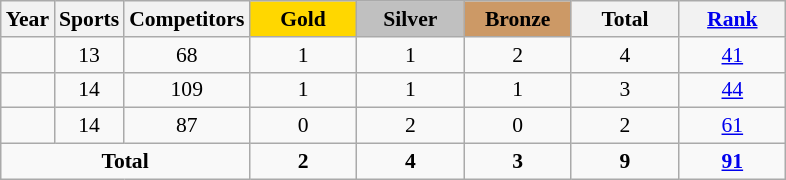<table class="wikitable" style="text-align:center; font-size:90%;">
<tr>
<th>Year</th>
<th>Sports</th>
<th>Competitors</th>
<td style="background:gold; width:4.5em; font-weight:bold;">Gold</td>
<td style="background:silver; width:4.5em; font-weight:bold;">Silver</td>
<td style="background:#cc9966; width:4.5em; font-weight:bold;">Bronze</td>
<th style="width:4.5em; font-weight:bold;">Total</th>
<th style="width:4.5em; font-weight:bold;"><a href='#'>Rank</a></th>
</tr>
<tr>
<td align=left></td>
<td>13</td>
<td>68</td>
<td>1</td>
<td>1</td>
<td>2</td>
<td>4</td>
<td><a href='#'>41</a></td>
</tr>
<tr>
<td align=left></td>
<td>14</td>
<td>109</td>
<td>1</td>
<td>1</td>
<td>1</td>
<td>3</td>
<td><a href='#'>44</a></td>
</tr>
<tr>
<td align=left></td>
<td>14</td>
<td>87</td>
<td>0</td>
<td>2</td>
<td>0</td>
<td>2</td>
<td><a href='#'>61</a></td>
</tr>
<tr>
<td colspan=3><strong>Total</strong></td>
<td><strong>2</strong></td>
<td><strong>4</strong></td>
<td><strong>3</strong></td>
<td><strong>9</strong></td>
<td><strong><a href='#'>91</a></strong></td>
</tr>
</table>
